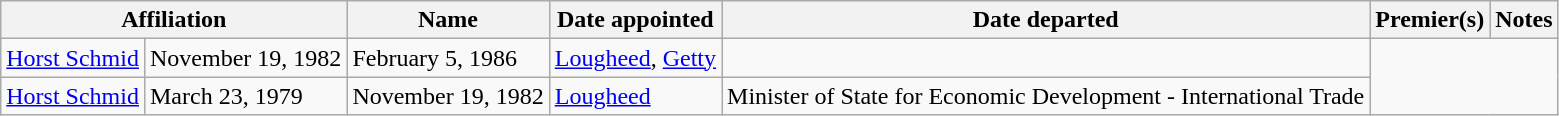<table class="wikitable">
<tr>
<th colspan="2">Affiliation</th>
<th>Name</th>
<th>Date appointed</th>
<th>Date departed</th>
<th>Premier(s)</th>
<th>Notes</th>
</tr>
<tr>
<td><a href='#'>Horst Schmid</a></td>
<td>November 19, 1982</td>
<td>February 5, 1986</td>
<td><a href='#'>Lougheed</a>, <a href='#'>Getty</a></td>
<td></td>
</tr>
<tr>
<td><a href='#'>Horst Schmid</a></td>
<td>March 23, 1979</td>
<td>November 19, 1982</td>
<td><a href='#'>Lougheed</a></td>
<td>Minister of State for Economic Development - International Trade</td>
</tr>
</table>
